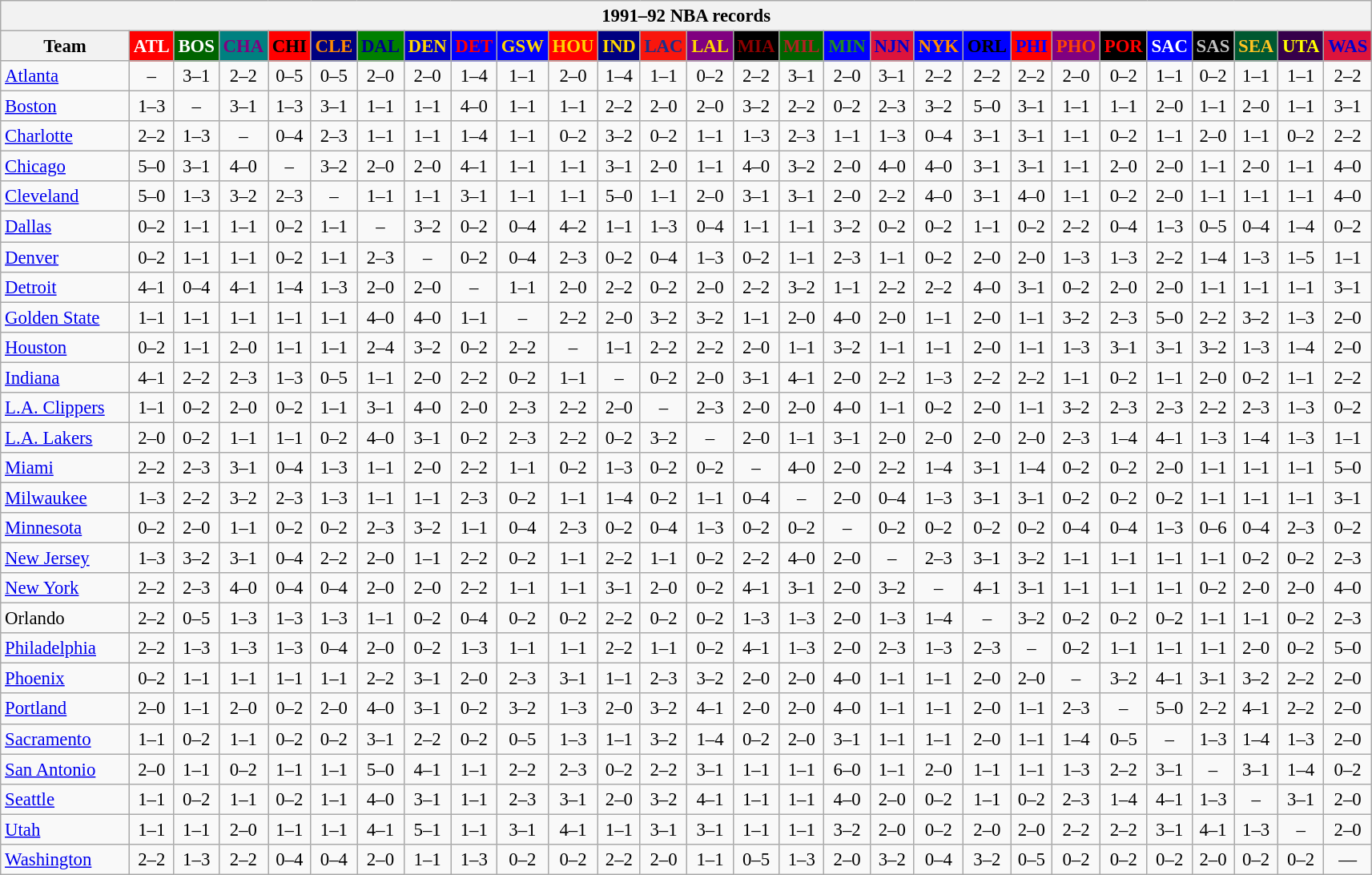<table class="wikitable" style="font-size:95%; text-align:center;">
<tr>
<th colspan=28>1991–92 NBA records</th>
</tr>
<tr>
<th width=100>Team</th>
<th style="background:#FF0000;color:#FFFFFF;width=35">ATL</th>
<th style="background:#006400;color:#FFFFFF;width=35">BOS</th>
<th style="background:#008080;color:#800080;width=35">CHA</th>
<th style="background:#FF0000;color:#000000;width=35">CHI</th>
<th style="background:#000080;color:#FF8C00;width=35">CLE</th>
<th style="background:#008000;color:#00008B;width=35">DAL</th>
<th style="background:#0000CD;color:#FFD700;width=35">DEN</th>
<th style="background:#0000FF;color:#FF0000;width=35">DET</th>
<th style="background:#0000FF;color:#FFD700;width=35">GSW</th>
<th style="background:#FF0000;color:#FFD700;width=35">HOU</th>
<th style="background:#000080;color:#FFD700;width=35">IND</th>
<th style="background:#F9160D;color:#1A2E8B;width=35">LAC</th>
<th style="background:#800080;color:#FFD700;width=35">LAL</th>
<th style="background:#000000;color:#8B0000;width=35">MIA</th>
<th style="background:#006400;color:#B22222;width=35">MIL</th>
<th style="background:#0000FF;color:#228B22;width=35">MIN</th>
<th style="background:#DC143C;color:#0000CD;width=35">NJN</th>
<th style="background:#0000FF;color:#FF8C00;width=35">NYK</th>
<th style="background:#0000FF;color:#000000;width=35">ORL</th>
<th style="background:#FF0000;color:#0000FF;width=35">PHI</th>
<th style="background:#800080;color:#FF4500;width=35">PHO</th>
<th style="background:#000000;color:#FF0000;width=35">POR</th>
<th style="background:#0000FF;color:#FFFFFF;width=35">SAC</th>
<th style="background:#000000;color:#C0C0C0;width=35">SAS</th>
<th style="background:#005831;color:#FFC322;width=35">SEA</th>
<th style="background:#36004A;color:#FFFF00;width=35">UTA</th>
<th style="background:#DC143C;color:#0000CD;width=35">WAS</th>
</tr>
<tr>
<td style="text-align:left;"><a href='#'>Atlanta</a></td>
<td>–</td>
<td>3–1</td>
<td>2–2</td>
<td>0–5</td>
<td>0–5</td>
<td>2–0</td>
<td>2–0</td>
<td>1–4</td>
<td>1–1</td>
<td>2–0</td>
<td>1–4</td>
<td>1–1</td>
<td>0–2</td>
<td>2–2</td>
<td>3–1</td>
<td>2–0</td>
<td>3–1</td>
<td>2–2</td>
<td>2–2</td>
<td>2–2</td>
<td>2–0</td>
<td>0–2</td>
<td>1–1</td>
<td>0–2</td>
<td>1–1</td>
<td>1–1</td>
<td>2–2</td>
</tr>
<tr>
<td style="text-align:left;"><a href='#'>Boston</a></td>
<td>1–3</td>
<td>–</td>
<td>3–1</td>
<td>1–3</td>
<td>3–1</td>
<td>1–1</td>
<td>1–1</td>
<td>4–0</td>
<td>1–1</td>
<td>1–1</td>
<td>2–2</td>
<td>2–0</td>
<td>2–0</td>
<td>3–2</td>
<td>2–2</td>
<td>0–2</td>
<td>2–3</td>
<td>3–2</td>
<td>5–0</td>
<td>3–1</td>
<td>1–1</td>
<td>1–1</td>
<td>2–0</td>
<td>1–1</td>
<td>2–0</td>
<td>1–1</td>
<td>3–1</td>
</tr>
<tr>
<td style="text-align:left;"><a href='#'>Charlotte</a></td>
<td>2–2</td>
<td>1–3</td>
<td>–</td>
<td>0–4</td>
<td>2–3</td>
<td>1–1</td>
<td>1–1</td>
<td>1–4</td>
<td>1–1</td>
<td>0–2</td>
<td>3–2</td>
<td>0–2</td>
<td>1–1</td>
<td>1–3</td>
<td>2–3</td>
<td>1–1</td>
<td>1–3</td>
<td>0–4</td>
<td>3–1</td>
<td>3–1</td>
<td>1–1</td>
<td>0–2</td>
<td>1–1</td>
<td>2–0</td>
<td>1–1</td>
<td>0–2</td>
<td>2–2</td>
</tr>
<tr>
<td style="text-align:left;"><a href='#'>Chicago</a></td>
<td>5–0</td>
<td>3–1</td>
<td>4–0</td>
<td>–</td>
<td>3–2</td>
<td>2–0</td>
<td>2–0</td>
<td>4–1</td>
<td>1–1</td>
<td>1–1</td>
<td>3–1</td>
<td>2–0</td>
<td>1–1</td>
<td>4–0</td>
<td>3–2</td>
<td>2–0</td>
<td>4–0</td>
<td>4–0</td>
<td>3–1</td>
<td>3–1</td>
<td>1–1</td>
<td>2–0</td>
<td>2–0</td>
<td>1–1</td>
<td>2–0</td>
<td>1–1</td>
<td>4–0</td>
</tr>
<tr>
<td style="text-align:left;"><a href='#'>Cleveland</a></td>
<td>5–0</td>
<td>1–3</td>
<td>3–2</td>
<td>2–3</td>
<td>–</td>
<td>1–1</td>
<td>1–1</td>
<td>3–1</td>
<td>1–1</td>
<td>1–1</td>
<td>5–0</td>
<td>1–1</td>
<td>2–0</td>
<td>3–1</td>
<td>3–1</td>
<td>2–0</td>
<td>2–2</td>
<td>4–0</td>
<td>3–1</td>
<td>4–0</td>
<td>1–1</td>
<td>0–2</td>
<td>2–0</td>
<td>1–1</td>
<td>1–1</td>
<td>1–1</td>
<td>4–0</td>
</tr>
<tr>
<td style="text-align:left;"><a href='#'>Dallas</a></td>
<td>0–2</td>
<td>1–1</td>
<td>1–1</td>
<td>0–2</td>
<td>1–1</td>
<td>–</td>
<td>3–2</td>
<td>0–2</td>
<td>0–4</td>
<td>4–2</td>
<td>1–1</td>
<td>1–3</td>
<td>0–4</td>
<td>1–1</td>
<td>1–1</td>
<td>3–2</td>
<td>0–2</td>
<td>0–2</td>
<td>1–1</td>
<td>0–2</td>
<td>2–2</td>
<td>0–4</td>
<td>1–3</td>
<td>0–5</td>
<td>0–4</td>
<td>1–4</td>
<td>0–2</td>
</tr>
<tr>
<td style="text-align:left;"><a href='#'>Denver</a></td>
<td>0–2</td>
<td>1–1</td>
<td>1–1</td>
<td>0–2</td>
<td>1–1</td>
<td>2–3</td>
<td>–</td>
<td>0–2</td>
<td>0–4</td>
<td>2–3</td>
<td>0–2</td>
<td>0–4</td>
<td>1–3</td>
<td>0–2</td>
<td>1–1</td>
<td>2–3</td>
<td>1–1</td>
<td>0–2</td>
<td>2–0</td>
<td>2–0</td>
<td>1–3</td>
<td>1–3</td>
<td>2–2</td>
<td>1–4</td>
<td>1–3</td>
<td>1–5</td>
<td>1–1</td>
</tr>
<tr>
<td style="text-align:left;"><a href='#'>Detroit</a></td>
<td>4–1</td>
<td>0–4</td>
<td>4–1</td>
<td>1–4</td>
<td>1–3</td>
<td>2–0</td>
<td>2–0</td>
<td>–</td>
<td>1–1</td>
<td>2–0</td>
<td>2–2</td>
<td>0–2</td>
<td>2–0</td>
<td>2–2</td>
<td>3–2</td>
<td>1–1</td>
<td>2–2</td>
<td>2–2</td>
<td>4–0</td>
<td>3–1</td>
<td>0–2</td>
<td>2–0</td>
<td>2–0</td>
<td>1–1</td>
<td>1–1</td>
<td>1–1</td>
<td>3–1</td>
</tr>
<tr>
<td style="text-align:left;"><a href='#'>Golden State</a></td>
<td>1–1</td>
<td>1–1</td>
<td>1–1</td>
<td>1–1</td>
<td>1–1</td>
<td>4–0</td>
<td>4–0</td>
<td>1–1</td>
<td>–</td>
<td>2–2</td>
<td>2–0</td>
<td>3–2</td>
<td>3–2</td>
<td>1–1</td>
<td>2–0</td>
<td>4–0</td>
<td>2–0</td>
<td>1–1</td>
<td>2–0</td>
<td>1–1</td>
<td>3–2</td>
<td>2–3</td>
<td>5–0</td>
<td>2–2</td>
<td>3–2</td>
<td>1–3</td>
<td>2–0</td>
</tr>
<tr>
<td style="text-align:left;"><a href='#'>Houston</a></td>
<td>0–2</td>
<td>1–1</td>
<td>2–0</td>
<td>1–1</td>
<td>1–1</td>
<td>2–4</td>
<td>3–2</td>
<td>0–2</td>
<td>2–2</td>
<td>–</td>
<td>1–1</td>
<td>2–2</td>
<td>2–2</td>
<td>2–0</td>
<td>1–1</td>
<td>3–2</td>
<td>1–1</td>
<td>1–1</td>
<td>2–0</td>
<td>1–1</td>
<td>1–3</td>
<td>3–1</td>
<td>3–1</td>
<td>3–2</td>
<td>1–3</td>
<td>1–4</td>
<td>2–0</td>
</tr>
<tr>
<td style="text-align:left;"><a href='#'>Indiana</a></td>
<td>4–1</td>
<td>2–2</td>
<td>2–3</td>
<td>1–3</td>
<td>0–5</td>
<td>1–1</td>
<td>2–0</td>
<td>2–2</td>
<td>0–2</td>
<td>1–1</td>
<td>–</td>
<td>0–2</td>
<td>2–0</td>
<td>3–1</td>
<td>4–1</td>
<td>2–0</td>
<td>2–2</td>
<td>1–3</td>
<td>2–2</td>
<td>2–2</td>
<td>1–1</td>
<td>0–2</td>
<td>1–1</td>
<td>2–0</td>
<td>0–2</td>
<td>1–1</td>
<td>2–2</td>
</tr>
<tr>
<td style="text-align:left;"><a href='#'>L.A. Clippers</a></td>
<td>1–1</td>
<td>0–2</td>
<td>2–0</td>
<td>0–2</td>
<td>1–1</td>
<td>3–1</td>
<td>4–0</td>
<td>2–0</td>
<td>2–3</td>
<td>2–2</td>
<td>2–0</td>
<td>–</td>
<td>2–3</td>
<td>2–0</td>
<td>2–0</td>
<td>4–0</td>
<td>1–1</td>
<td>0–2</td>
<td>2–0</td>
<td>1–1</td>
<td>3–2</td>
<td>2–3</td>
<td>2–3</td>
<td>2–2</td>
<td>2–3</td>
<td>1–3</td>
<td>0–2</td>
</tr>
<tr>
<td style="text-align:left;"><a href='#'>L.A. Lakers</a></td>
<td>2–0</td>
<td>0–2</td>
<td>1–1</td>
<td>1–1</td>
<td>0–2</td>
<td>4–0</td>
<td>3–1</td>
<td>0–2</td>
<td>2–3</td>
<td>2–2</td>
<td>0–2</td>
<td>3–2</td>
<td>–</td>
<td>2–0</td>
<td>1–1</td>
<td>3–1</td>
<td>2–0</td>
<td>2–0</td>
<td>2–0</td>
<td>2–0</td>
<td>2–3</td>
<td>1–4</td>
<td>4–1</td>
<td>1–3</td>
<td>1–4</td>
<td>1–3</td>
<td>1–1</td>
</tr>
<tr>
<td style="text-align:left;"><a href='#'>Miami</a></td>
<td>2–2</td>
<td>2–3</td>
<td>3–1</td>
<td>0–4</td>
<td>1–3</td>
<td>1–1</td>
<td>2–0</td>
<td>2–2</td>
<td>1–1</td>
<td>0–2</td>
<td>1–3</td>
<td>0–2</td>
<td>0–2</td>
<td>–</td>
<td>4–0</td>
<td>2–0</td>
<td>2–2</td>
<td>1–4</td>
<td>3–1</td>
<td>1–4</td>
<td>0–2</td>
<td>0–2</td>
<td>2–0</td>
<td>1–1</td>
<td>1–1</td>
<td>1–1</td>
<td>5–0</td>
</tr>
<tr>
<td style="text-align:left;"><a href='#'>Milwaukee</a></td>
<td>1–3</td>
<td>2–2</td>
<td>3–2</td>
<td>2–3</td>
<td>1–3</td>
<td>1–1</td>
<td>1–1</td>
<td>2–3</td>
<td>0–2</td>
<td>1–1</td>
<td>1–4</td>
<td>0–2</td>
<td>1–1</td>
<td>0–4</td>
<td>–</td>
<td>2–0</td>
<td>0–4</td>
<td>1–3</td>
<td>3–1</td>
<td>3–1</td>
<td>0–2</td>
<td>0–2</td>
<td>0–2</td>
<td>1–1</td>
<td>1–1</td>
<td>1–1</td>
<td>3–1</td>
</tr>
<tr>
<td style="text-align:left;"><a href='#'>Minnesota</a></td>
<td>0–2</td>
<td>2–0</td>
<td>1–1</td>
<td>0–2</td>
<td>0–2</td>
<td>2–3</td>
<td>3–2</td>
<td>1–1</td>
<td>0–4</td>
<td>2–3</td>
<td>0–2</td>
<td>0–4</td>
<td>1–3</td>
<td>0–2</td>
<td>0–2</td>
<td>–</td>
<td>0–2</td>
<td>0–2</td>
<td>0–2</td>
<td>0–2</td>
<td>0–4</td>
<td>0–4</td>
<td>1–3</td>
<td>0–6</td>
<td>0–4</td>
<td>2–3</td>
<td>0–2</td>
</tr>
<tr>
<td style="text-align:left;"><a href='#'>New Jersey</a></td>
<td>1–3</td>
<td>3–2</td>
<td>3–1</td>
<td>0–4</td>
<td>2–2</td>
<td>2–0</td>
<td>1–1</td>
<td>2–2</td>
<td>0–2</td>
<td>1–1</td>
<td>2–2</td>
<td>1–1</td>
<td>0–2</td>
<td>2–2</td>
<td>4–0</td>
<td>2–0</td>
<td>–</td>
<td>2–3</td>
<td>3–1</td>
<td>3–2</td>
<td>1–1</td>
<td>1–1</td>
<td>1–1</td>
<td>1–1</td>
<td>0–2</td>
<td>0–2</td>
<td>2–3</td>
</tr>
<tr>
<td style="text-align:left;"><a href='#'>New York</a></td>
<td>2–2</td>
<td>2–3</td>
<td>4–0</td>
<td>0–4</td>
<td>0–4</td>
<td>2–0</td>
<td>2–0</td>
<td>2–2</td>
<td>1–1</td>
<td>1–1</td>
<td>3–1</td>
<td>2–0</td>
<td>0–2</td>
<td>4–1</td>
<td>3–1</td>
<td>2–0</td>
<td>3–2</td>
<td>–</td>
<td>4–1</td>
<td>3–1</td>
<td>1–1</td>
<td>1–1</td>
<td>1–1</td>
<td>0–2</td>
<td>2–0</td>
<td>2–0</td>
<td>4–0</td>
</tr>
<tr>
<td style="text-align:left;">Orlando</td>
<td>2–2</td>
<td>0–5</td>
<td>1–3</td>
<td>1–3</td>
<td>1–3</td>
<td>1–1</td>
<td>0–2</td>
<td>0–4</td>
<td>0–2</td>
<td>0–2</td>
<td>2–2</td>
<td>0–2</td>
<td>0–2</td>
<td>1–3</td>
<td>1–3</td>
<td>2–0</td>
<td>1–3</td>
<td>1–4</td>
<td>–</td>
<td>3–2</td>
<td>0–2</td>
<td>0–2</td>
<td>0–2</td>
<td>1–1</td>
<td>1–1</td>
<td>0–2</td>
<td>2–3</td>
</tr>
<tr>
<td style="text-align:left;"><a href='#'>Philadelphia</a></td>
<td>2–2</td>
<td>1–3</td>
<td>1–3</td>
<td>1–3</td>
<td>0–4</td>
<td>2–0</td>
<td>0–2</td>
<td>1–3</td>
<td>1–1</td>
<td>1–1</td>
<td>2–2</td>
<td>1–1</td>
<td>0–2</td>
<td>4–1</td>
<td>1–3</td>
<td>2–0</td>
<td>2–3</td>
<td>1–3</td>
<td>2–3</td>
<td>–</td>
<td>0–2</td>
<td>1–1</td>
<td>1–1</td>
<td>1–1</td>
<td>2–0</td>
<td>0–2</td>
<td>5–0</td>
</tr>
<tr>
<td style="text-align:left;"><a href='#'>Phoenix</a></td>
<td>0–2</td>
<td>1–1</td>
<td>1–1</td>
<td>1–1</td>
<td>1–1</td>
<td>2–2</td>
<td>3–1</td>
<td>2–0</td>
<td>2–3</td>
<td>3–1</td>
<td>1–1</td>
<td>2–3</td>
<td>3–2</td>
<td>2–0</td>
<td>2–0</td>
<td>4–0</td>
<td>1–1</td>
<td>1–1</td>
<td>2–0</td>
<td>2–0</td>
<td>–</td>
<td>3–2</td>
<td>4–1</td>
<td>3–1</td>
<td>3–2</td>
<td>2–2</td>
<td>2–0</td>
</tr>
<tr>
<td style="text-align:left;"><a href='#'>Portland</a></td>
<td>2–0</td>
<td>1–1</td>
<td>2–0</td>
<td>0–2</td>
<td>2–0</td>
<td>4–0</td>
<td>3–1</td>
<td>0–2</td>
<td>3–2</td>
<td>1–3</td>
<td>2–0</td>
<td>3–2</td>
<td>4–1</td>
<td>2–0</td>
<td>2–0</td>
<td>4–0</td>
<td>1–1</td>
<td>1–1</td>
<td>2–0</td>
<td>1–1</td>
<td>2–3</td>
<td>–</td>
<td>5–0</td>
<td>2–2</td>
<td>4–1</td>
<td>2–2</td>
<td>2–0</td>
</tr>
<tr>
<td style="text-align:left;"><a href='#'>Sacramento</a></td>
<td>1–1</td>
<td>0–2</td>
<td>1–1</td>
<td>0–2</td>
<td>0–2</td>
<td>3–1</td>
<td>2–2</td>
<td>0–2</td>
<td>0–5</td>
<td>1–3</td>
<td>1–1</td>
<td>3–2</td>
<td>1–4</td>
<td>0–2</td>
<td>2–0</td>
<td>3–1</td>
<td>1–1</td>
<td>1–1</td>
<td>2–0</td>
<td>1–1</td>
<td>1–4</td>
<td>0–5</td>
<td>–</td>
<td>1–3</td>
<td>1–4</td>
<td>1–3</td>
<td>2–0</td>
</tr>
<tr>
<td style="text-align:left;"><a href='#'>San Antonio</a></td>
<td>2–0</td>
<td>1–1</td>
<td>0–2</td>
<td>1–1</td>
<td>1–1</td>
<td>5–0</td>
<td>4–1</td>
<td>1–1</td>
<td>2–2</td>
<td>2–3</td>
<td>0–2</td>
<td>2–2</td>
<td>3–1</td>
<td>1–1</td>
<td>1–1</td>
<td>6–0</td>
<td>1–1</td>
<td>2–0</td>
<td>1–1</td>
<td>1–1</td>
<td>1–3</td>
<td>2–2</td>
<td>3–1</td>
<td>–</td>
<td>3–1</td>
<td>1–4</td>
<td>0–2</td>
</tr>
<tr>
<td style="text-align:left;"><a href='#'>Seattle</a></td>
<td>1–1</td>
<td>0–2</td>
<td>1–1</td>
<td>0–2</td>
<td>1–1</td>
<td>4–0</td>
<td>3–1</td>
<td>1–1</td>
<td>2–3</td>
<td>3–1</td>
<td>2–0</td>
<td>3–2</td>
<td>4–1</td>
<td>1–1</td>
<td>1–1</td>
<td>4–0</td>
<td>2–0</td>
<td>0–2</td>
<td>1–1</td>
<td>0–2</td>
<td>2–3</td>
<td>1–4</td>
<td>4–1</td>
<td>1–3</td>
<td>–</td>
<td>3–1</td>
<td>2–0</td>
</tr>
<tr>
<td style="text-align:left;"><a href='#'>Utah</a></td>
<td>1–1</td>
<td>1–1</td>
<td>2–0</td>
<td>1–1</td>
<td>1–1</td>
<td>4–1</td>
<td>5–1</td>
<td>1–1</td>
<td>3–1</td>
<td>4–1</td>
<td>1–1</td>
<td>3–1</td>
<td>3–1</td>
<td>1–1</td>
<td>1–1</td>
<td>3–2</td>
<td>2–0</td>
<td>0–2</td>
<td>2–0</td>
<td>2–0</td>
<td>2–2</td>
<td>2–2</td>
<td>3–1</td>
<td>4–1</td>
<td>1–3</td>
<td>–</td>
<td>2–0</td>
</tr>
<tr>
<td style="text-align:left;"><a href='#'>Washington</a></td>
<td>2–2</td>
<td>1–3</td>
<td>2–2</td>
<td>0–4</td>
<td>0–4</td>
<td>2–0</td>
<td>1–1</td>
<td>1–3</td>
<td>0–2</td>
<td>0–2</td>
<td>2–2</td>
<td>2–0</td>
<td>1–1</td>
<td>0–5</td>
<td>1–3</td>
<td>2–0</td>
<td>3–2</td>
<td>0–4</td>
<td>3–2</td>
<td>0–5</td>
<td>0–2</td>
<td>0–2</td>
<td>0–2</td>
<td>2–0</td>
<td>0–2</td>
<td>0–2</td>
<td>—</td>
</tr>
</table>
